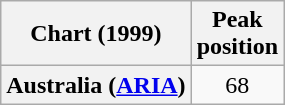<table class="wikitable plainrowheaders" style="text-align:center">
<tr>
<th>Chart (1999)</th>
<th>Peak<br>position</th>
</tr>
<tr>
<th scope="row">Australia (<a href='#'>ARIA</a>)</th>
<td>68</td>
</tr>
</table>
